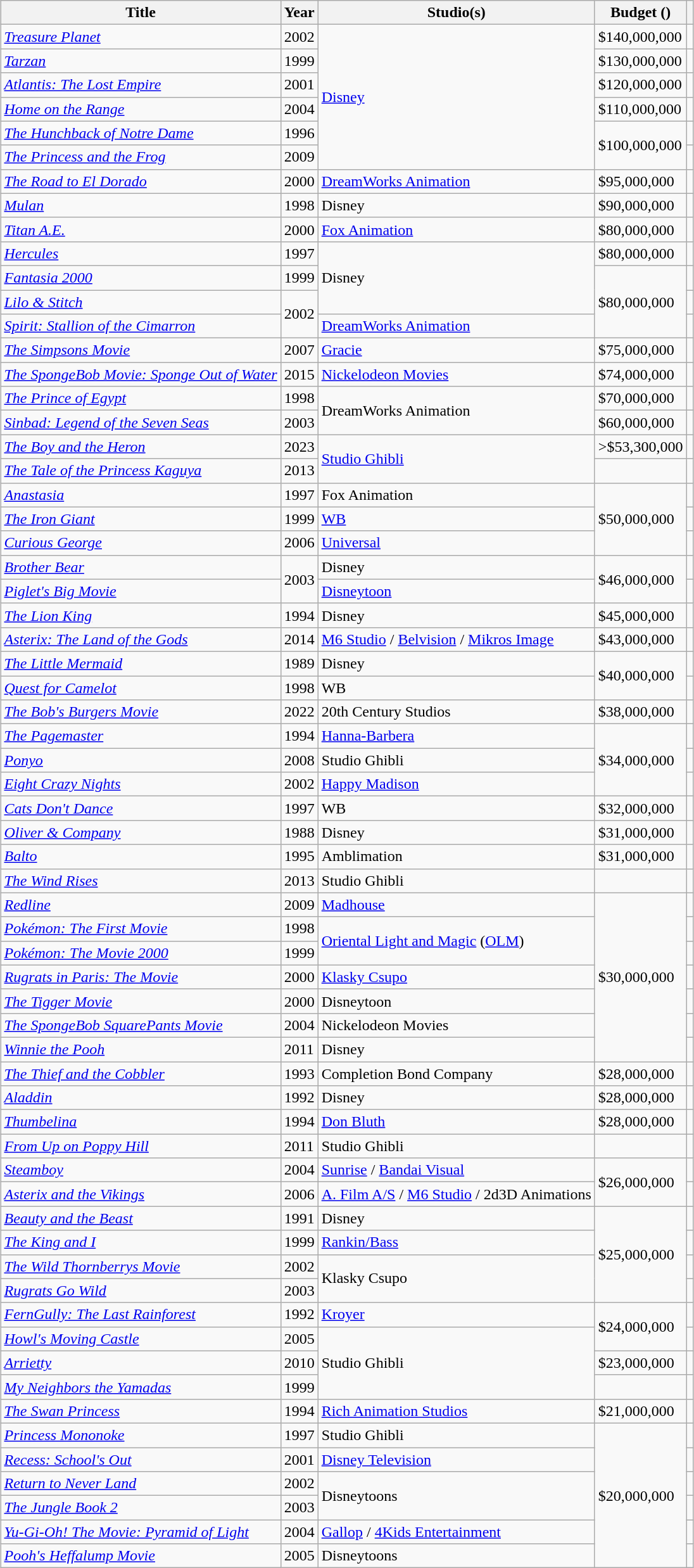<table class="wikitable sortable" style="margin:auto; margin:auto;">
<tr>
<th>Title</th>
<th>Year</th>
<th>Studio(s)</th>
<th>Budget ()</th>
<th></th>
</tr>
<tr>
<td><em><a href='#'>Treasure Planet</a></em></td>
<td>2002</td>
<td rowspan="6" scope="row"><a href='#'>Disney</a></td>
<td>$140,000,000</td>
<td></td>
</tr>
<tr>
<td><em><a href='#'>Tarzan</a> </em></td>
<td>1999</td>
<td>$130,000,000</td>
<td></td>
</tr>
<tr>
<td><em><a href='#'>Atlantis: The Lost Empire</a></em></td>
<td>2001</td>
<td>$120,000,000</td>
<td></td>
</tr>
<tr>
<td><em><a href='#'>Home on the Range</a></em></td>
<td>2004</td>
<td>$110,000,000</td>
<td></td>
</tr>
<tr>
<td><em><a href='#'>The Hunchback of Notre Dame</a></em></td>
<td>1996</td>
<td rowspan=2>$100,000,000</td>
<td></td>
</tr>
<tr>
<td><em><a href='#'>The Princess and the Frog</a></em></td>
<td>2009</td>
<td></td>
</tr>
<tr>
<td><em><a href='#'>The Road to El Dorado</a></em></td>
<td>2000</td>
<td><a href='#'>DreamWorks Animation</a></td>
<td>$95,000,000</td>
<td></td>
</tr>
<tr>
<td><em><a href='#'>Mulan</a></em></td>
<td>1998</td>
<td>Disney</td>
<td>$90,000,000</td>
<td></td>
</tr>
<tr>
<td><em><a href='#'>Titan A.E.</a></em></td>
<td>2000</td>
<td><a href='#'>Fox Animation</a></td>
<td>$80,000,000</td>
<td></td>
</tr>
<tr>
<td><em><a href='#'>Hercules</a></em></td>
<td>1997</td>
<td rowspan="3">Disney</td>
<td>$80,000,000</td>
<td></td>
</tr>
<tr>
<td><em><a href='#'>Fantasia 2000</a></em></td>
<td>1999</td>
<td rowspan=3>$80,000,000</td>
<td></td>
</tr>
<tr>
<td><em><a href='#'>Lilo & Stitch</a></em></td>
<td rowspan="2">2002</td>
<td></td>
</tr>
<tr>
<td><em><a href='#'>Spirit: Stallion of the Cimarron</a></em></td>
<td><a href='#'>DreamWorks Animation</a></td>
<td></td>
</tr>
<tr>
<td><em><a href='#'>The Simpsons Movie</a></em></td>
<td>2007</td>
<td><a href='#'>Gracie</a></td>
<td>$75,000,000</td>
<td></td>
</tr>
<tr>
<td><em><a href='#'>The SpongeBob Movie: Sponge Out of Water</a></em></td>
<td>2015</td>
<td><a href='#'>Nickelodeon Movies</a></td>
<td>$74,000,000</td>
<td></td>
</tr>
<tr>
<td><em><a href='#'>The Prince of Egypt</a></em></td>
<td>1998</td>
<td rowspan="2">DreamWorks Animation</td>
<td>$70,000,000</td>
<td></td>
</tr>
<tr>
<td><em><a href='#'>Sinbad: Legend of the Seven Seas</a></em></td>
<td>2003</td>
<td>$60,000,000</td>
<td></td>
</tr>
<tr>
<td><em><a href='#'>The Boy and the Heron</a></em></td>
<td>2023</td>
<td rowspan="2"><a href='#'>Studio Ghibli</a></td>
<td>>$53,300,000</td>
<td></td>
</tr>
<tr>
<td><em><a href='#'>The Tale of the Princess Kaguya</a></em></td>
<td>2013</td>
<td></td>
<td></td>
</tr>
<tr>
<td><em><a href='#'>Anastasia</a></em></td>
<td>1997</td>
<td>Fox Animation</td>
<td rowspan=3>$50,000,000</td>
<td></td>
</tr>
<tr>
<td><em><a href='#'>The Iron Giant</a></em></td>
<td>1999</td>
<td><a href='#'>WB</a></td>
<td></td>
</tr>
<tr>
<td><em><a href='#'>Curious George</a></em></td>
<td>2006</td>
<td><a href='#'>Universal</a></td>
<td></td>
</tr>
<tr>
<td><em><a href='#'>Brother Bear</a></em></td>
<td rowspan="2" scope="row">2003</td>
<td>Disney</td>
<td rowspan=2>$46,000,000</td>
<td></td>
</tr>
<tr>
<td><em><a href='#'>Piglet's Big Movie</a></em></td>
<td><a href='#'>Disneytoon</a></td>
<td></td>
</tr>
<tr>
<td><em><a href='#'>The Lion King</a></em></td>
<td>1994</td>
<td>Disney</td>
<td>$45,000,000</td>
<td></td>
</tr>
<tr>
<td><em><a href='#'>Asterix: The Land of the Gods</a></em></td>
<td>2014</td>
<td><a href='#'>M6 Studio</a> / <a href='#'>Belvision</a> / <a href='#'>Mikros Image</a></td>
<td>$43,000,000</td>
<td></td>
</tr>
<tr>
<td><em><a href='#'>The Little Mermaid</a></em></td>
<td>1989</td>
<td>Disney</td>
<td rowspan=2>$40,000,000</td>
<td></td>
</tr>
<tr>
<td><em><a href='#'>Quest for Camelot</a></em></td>
<td>1998</td>
<td>WB</td>
<td></td>
</tr>
<tr>
<td><em><a href='#'>The Bob's Burgers Movie</a></em></td>
<td>2022</td>
<td>20th Century Studios</td>
<td>$38,000,000</td>
<td></td>
</tr>
<tr>
<td><em><a href='#'>The Pagemaster</a></em></td>
<td>1994</td>
<td><a href='#'>Hanna-Barbera</a></td>
<td rowspan=3>$34,000,000</td>
<td></td>
</tr>
<tr>
<td><em><a href='#'>Ponyo</a></em></td>
<td>2008</td>
<td>Studio Ghibli</td>
<td></td>
</tr>
<tr>
<td><em><a href='#'>Eight Crazy Nights</a></em></td>
<td>2002</td>
<td><a href='#'>Happy Madison</a></td>
<td></td>
</tr>
<tr>
<td><em><a href='#'>Cats Don't Dance</a></em></td>
<td>1997</td>
<td>WB</td>
<td>$32,000,000</td>
<td></td>
</tr>
<tr>
<td><em><a href='#'>Oliver & Company</a></em></td>
<td>1988</td>
<td>Disney</td>
<td>$31,000,000</td>
<td></td>
</tr>
<tr>
<td><em><a href='#'>Balto</a></em></td>
<td>1995</td>
<td>Amblimation</td>
<td>$31,000,000</td>
<td></td>
</tr>
<tr>
<td><em><a href='#'>The Wind Rises</a></em></td>
<td>2013</td>
<td>Studio Ghibli</td>
<td></td>
<td></td>
</tr>
<tr>
<td><em><a href='#'>Redline</a></em></td>
<td>2009</td>
<td><a href='#'>Madhouse</a></td>
<td rowspan="7">$30,000,000</td>
<td></td>
</tr>
<tr>
<td><em><a href='#'>Pokémon: The First Movie</a></em></td>
<td>1998</td>
<td rowspan="2"><a href='#'>Oriental Light and Magic</a> (<a href='#'>OLM</a>)</td>
<td></td>
</tr>
<tr>
<td><em><a href='#'>Pokémon: The Movie 2000</a></em></td>
<td>1999</td>
<td></td>
</tr>
<tr>
<td><em><a href='#'>Rugrats in Paris: The Movie</a></em></td>
<td scope="row">2000</td>
<td><a href='#'>Klasky Csupo</a></td>
<td></td>
</tr>
<tr>
<td><em><a href='#'>The Tigger Movie</a></em></td>
<td>2000</td>
<td>Disneytoon</td>
<td></td>
</tr>
<tr>
<td><em><a href='#'>The SpongeBob SquarePants Movie</a></em></td>
<td>2004</td>
<td>Nickelodeon Movies</td>
<td></td>
</tr>
<tr>
<td><em><a href='#'>Winnie the Pooh</a></em></td>
<td>2011</td>
<td>Disney</td>
<td></td>
</tr>
<tr>
<td><em><a href='#'>The Thief and the Cobbler</a></em></td>
<td>1993</td>
<td>Completion Bond Company</td>
<td>$28,000,000</td>
<td></td>
</tr>
<tr>
<td><em><a href='#'>Aladdin</a></em></td>
<td>1992</td>
<td scope="row">Disney</td>
<td>$28,000,000</td>
<td></td>
</tr>
<tr>
<td><em><a href='#'>Thumbelina</a></em></td>
<td>1994</td>
<td><a href='#'>Don Bluth</a></td>
<td>$28,000,000</td>
<td></td>
</tr>
<tr>
<td><em><a href='#'>From Up on Poppy Hill</a></em></td>
<td>2011</td>
<td>Studio Ghibli</td>
<td></td>
<td></td>
</tr>
<tr>
<td><em><a href='#'>Steamboy</a></em></td>
<td>2004</td>
<td><a href='#'>Sunrise</a> / <a href='#'>Bandai Visual</a></td>
<td rowspan=2>$26,000,000</td>
<td></td>
</tr>
<tr>
<td><em><a href='#'>Asterix and the Vikings</a></em></td>
<td>2006</td>
<td><a href='#'>A. Film A/S</a> / <a href='#'>M6 Studio</a> / 2d3D Animations</td>
<td></td>
</tr>
<tr>
<td><em><a href='#'>Beauty and the Beast</a></em></td>
<td>1991</td>
<td>Disney</td>
<td rowspan=4>$25,000,000</td>
<td></td>
</tr>
<tr>
<td><em><a href='#'>The King and I</a></em></td>
<td>1999</td>
<td><a href='#'>Rankin/Bass</a></td>
<td></td>
</tr>
<tr>
<td><em><a href='#'>The Wild Thornberrys Movie</a></em></td>
<td>2002</td>
<td rowspan="2" scope="row">Klasky Csupo</td>
<td></td>
</tr>
<tr>
<td><em><a href='#'>Rugrats Go Wild</a></em></td>
<td>2003</td>
<td></td>
</tr>
<tr>
<td><em><a href='#'>FernGully: The Last Rainforest</a></em></td>
<td>1992</td>
<td><a href='#'>Kroyer</a></td>
<td rowspan=2>$24,000,000</td>
<td></td>
</tr>
<tr>
<td><em><a href='#'>Howl's Moving Castle</a></em></td>
<td>2005</td>
<td rowspan="3">Studio Ghibli</td>
<td></td>
</tr>
<tr>
<td><em><a href='#'>Arrietty</a></em></td>
<td>2010</td>
<td>$23,000,000</td>
<td></td>
</tr>
<tr>
<td><em><a href='#'>My Neighbors the Yamadas</a></em></td>
<td>1999</td>
<td></td>
<td></td>
</tr>
<tr>
<td><em><a href='#'>The Swan Princess</a></em></td>
<td>1994</td>
<td><a href='#'>Rich Animation Studios</a></td>
<td>$21,000,000</td>
<td></td>
</tr>
<tr>
<td><em><a href='#'>Princess Mononoke</a></em></td>
<td>1997</td>
<td>Studio Ghibli</td>
<td rowspan=7>$20,000,000</td>
<td></td>
</tr>
<tr>
<td><em><a href='#'>Recess: School's Out</a></em></td>
<td>2001</td>
<td><a href='#'>Disney Television</a></td>
<td></td>
</tr>
<tr>
<td><em><a href='#'>Return to Never Land</a></em></td>
<td>2002</td>
<td rowspan="2" scope="row">Disneytoons</td>
<td></td>
</tr>
<tr>
<td><em><a href='#'>The Jungle Book 2</a></em></td>
<td>2003</td>
<td></td>
</tr>
<tr>
<td><em><a href='#'>Yu-Gi-Oh! The Movie: Pyramid of Light</a></em></td>
<td>2004</td>
<td><a href='#'>Gallop</a> / <a href='#'>4Kids Entertainment</a></td>
<td></td>
</tr>
<tr>
<td><em><a href='#'>Pooh's Heffalump Movie</a></em></td>
<td>2005</td>
<td>Disneytoons</td>
<td></td>
</tr>
</table>
